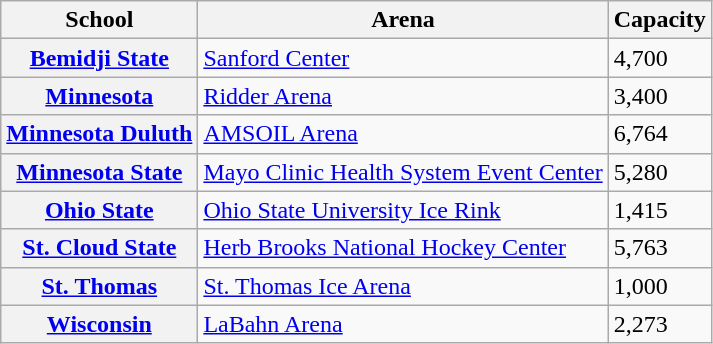<table class="wikitable sortable plainrowheaders">
<tr>
<th scope="col">School</th>
<th scope="col">Arena</th>
<th scope="col">Capacity</th>
</tr>
<tr>
<th scope="row"><a href='#'>Bemidji State</a></th>
<td><a href='#'>Sanford Center</a></td>
<td>4,700</td>
</tr>
<tr>
<th scope="row"><a href='#'>Minnesota</a></th>
<td><a href='#'>Ridder Arena</a></td>
<td>3,400</td>
</tr>
<tr>
<th scope="row"><a href='#'>Minnesota Duluth</a></th>
<td><a href='#'>AMSOIL Arena</a></td>
<td>6,764</td>
</tr>
<tr>
<th scope="row"><a href='#'>Minnesota State</a></th>
<td><a href='#'>Mayo Clinic Health System Event Center</a></td>
<td>5,280</td>
</tr>
<tr>
<th scope="row"><a href='#'>Ohio State</a></th>
<td><a href='#'>Ohio State University Ice Rink</a></td>
<td>1,415</td>
</tr>
<tr>
<th scope="row"><a href='#'>St. Cloud State</a></th>
<td><a href='#'>Herb Brooks National Hockey Center</a></td>
<td>5,763</td>
</tr>
<tr>
<th scope="row"><a href='#'>St. Thomas</a></th>
<td><a href='#'>St. Thomas Ice Arena</a></td>
<td>1,000</td>
</tr>
<tr>
<th scope="row"><a href='#'>Wisconsin</a></th>
<td><a href='#'>LaBahn Arena</a></td>
<td>2,273</td>
</tr>
</table>
